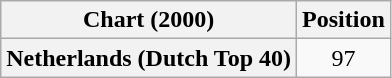<table class="wikitable plainrowheaders" style="text-align:center">
<tr>
<th>Chart (2000)</th>
<th>Position</th>
</tr>
<tr>
<th scope="row">Netherlands (Dutch Top 40)</th>
<td>97</td>
</tr>
</table>
